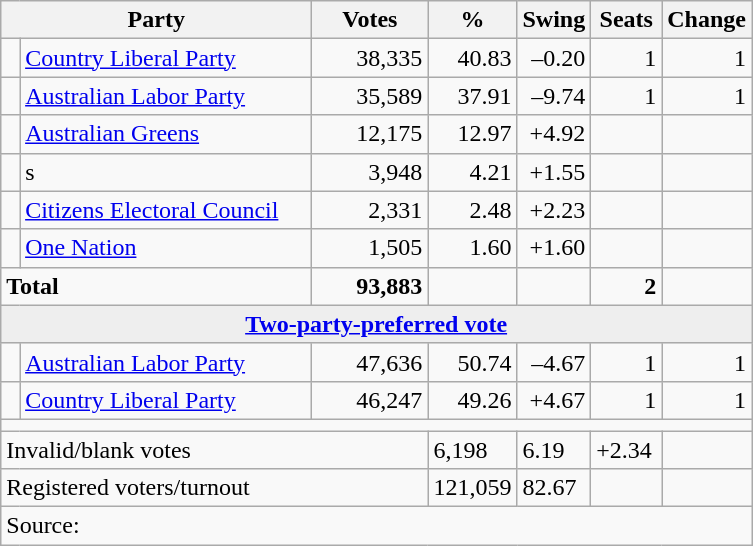<table class="wikitable">
<tr>
<th style="width:200px" colspan=2><strong>Party</strong></th>
<th style="width:70px; text-align:center;"><strong>Votes</strong></th>
<th style="width:40px; text-align:center;"><strong>%</strong></th>
<th style="width:40px; text-align:center;"><strong>Swing</strong></th>
<th style="width:40px; text-align:center;"><strong>Seats</strong></th>
<th style="width:40px; text-align:center;"><strong>Change</strong></th>
</tr>
<tr>
<td> </td>
<td><a href='#'>Country Liberal Party</a></td>
<td align=right>38,335</td>
<td align=right>40.83</td>
<td align=right>–0.20</td>
<td align=right>1</td>
<td align=right> 1</td>
</tr>
<tr>
<td> </td>
<td><a href='#'>Australian Labor Party</a></td>
<td align=right>35,589</td>
<td align=right>37.91</td>
<td align=right>–9.74</td>
<td align=right>1</td>
<td align=right> 1</td>
</tr>
<tr>
<td> </td>
<td><a href='#'>Australian Greens</a></td>
<td align=right>12,175</td>
<td align=right>12.97</td>
<td align=right>+4.92</td>
<td align=right></td>
<td align=right></td>
</tr>
<tr>
<td> </td>
<td>s</td>
<td align="right">3,948</td>
<td align="right">4.21</td>
<td align="right">+1.55</td>
<td align="right"></td>
<td align="right"></td>
</tr>
<tr>
<td> </td>
<td><a href='#'>Citizens Electoral Council</a></td>
<td align="right">2,331</td>
<td align="right">2.48</td>
<td align="right">+2.23</td>
<td align="right"></td>
<td align="right"></td>
</tr>
<tr>
<td> </td>
<td><a href='#'>One Nation</a></td>
<td align="right">1,505</td>
<td align="right">1.60</td>
<td align="right">+1.60</td>
<td align="right"></td>
<td align="right"></td>
</tr>
<tr>
<td colspan="2"><strong>Total</strong></td>
<td align="right"><strong>93,883</strong></td>
<td align="right"><strong> </strong></td>
<td align="right"><strong> </strong></td>
<td align=right><strong>2</strong></td>
<td align=right></td>
</tr>
<tr>
<td colspan="7" style="text-align:center; background:#eee;"><strong><a href='#'>Two-party-preferred vote</a></strong></td>
</tr>
<tr>
<td> </td>
<td><a href='#'>Australian Labor Party</a></td>
<td align=right>47,636</td>
<td align=right>50.74</td>
<td align=right>–4.67</td>
<td align=right>1</td>
<td align=right> 1</td>
</tr>
<tr>
<td> </td>
<td><a href='#'>Country Liberal Party</a></td>
<td align=right>46,247</td>
<td align=right>49.26</td>
<td align=right>+4.67</td>
<td align=right>1</td>
<td align=right> 1</td>
</tr>
<tr>
<td colspan="7"></td>
</tr>
<tr>
<td colspan="3">Invalid/blank votes</td>
<td>6,198</td>
<td>6.19</td>
<td>+2.34</td>
<td></td>
</tr>
<tr>
<td colspan="3">Registered voters/turnout</td>
<td>121,059</td>
<td>82.67</td>
<td></td>
<td></td>
</tr>
<tr>
<td colspan="7">Source: </td>
</tr>
</table>
